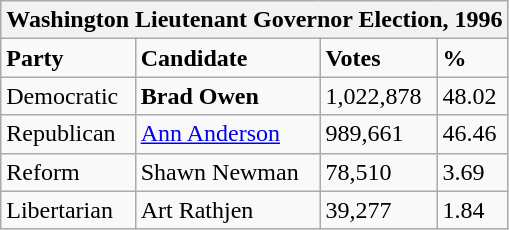<table class="wikitable">
<tr>
<th colspan="4">Washington Lieutenant Governor Election, 1996</th>
</tr>
<tr>
<td><strong>Party</strong></td>
<td><strong>Candidate</strong></td>
<td><strong>Votes</strong></td>
<td><strong>%</strong></td>
</tr>
<tr>
<td>Democratic</td>
<td><strong>Brad Owen</strong></td>
<td>1,022,878</td>
<td>48.02</td>
</tr>
<tr>
<td>Republican</td>
<td><a href='#'>Ann Anderson</a></td>
<td>989,661</td>
<td>46.46</td>
</tr>
<tr>
<td>Reform</td>
<td>Shawn Newman</td>
<td>78,510</td>
<td>3.69</td>
</tr>
<tr>
<td>Libertarian</td>
<td>Art Rathjen</td>
<td>39,277</td>
<td>1.84</td>
</tr>
</table>
